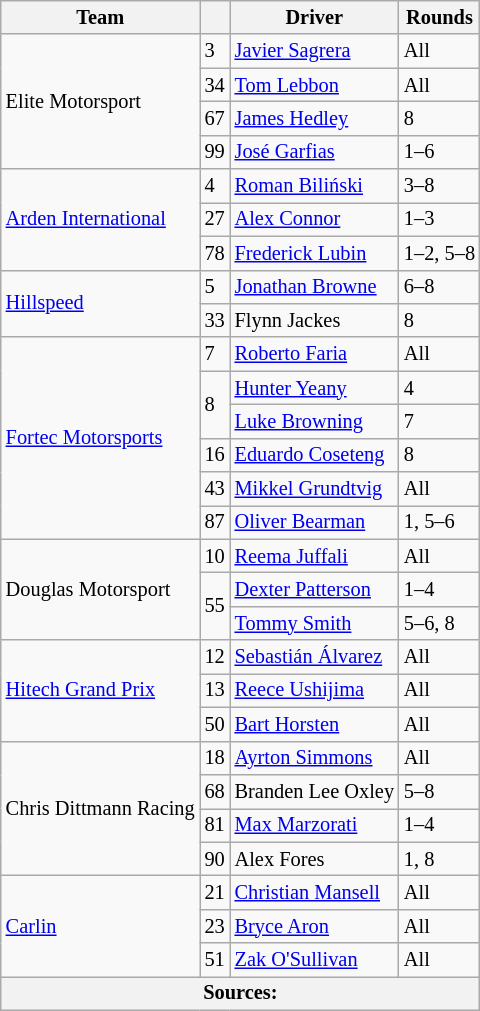<table class="wikitable" style="font-size: 85%;">
<tr>
<th>Team</th>
<th></th>
<th>Driver</th>
<th>Rounds</th>
</tr>
<tr>
<td rowspan="4">Elite Motorsport</td>
<td>3</td>
<td> <a href='#'>Javier Sagrera</a></td>
<td>All</td>
</tr>
<tr>
<td>34</td>
<td> <a href='#'>Tom Lebbon</a></td>
<td>All</td>
</tr>
<tr>
<td>67</td>
<td> <a href='#'>James Hedley</a></td>
<td>8</td>
</tr>
<tr>
<td>99</td>
<td> <a href='#'>José Garfias</a></td>
<td>1–6</td>
</tr>
<tr>
<td rowspan="3"><a href='#'>Arden International</a></td>
<td>4</td>
<td> <a href='#'>Roman Biliński</a></td>
<td>3–8</td>
</tr>
<tr>
<td>27</td>
<td> <a href='#'>Alex Connor</a></td>
<td>1–3</td>
</tr>
<tr>
<td>78</td>
<td> <a href='#'>Frederick Lubin</a></td>
<td nowrap>1–2, 5–8</td>
</tr>
<tr>
<td rowspan="2"><a href='#'>Hillspeed</a></td>
<td>5</td>
<td> <a href='#'>Jonathan Browne</a></td>
<td>6–8</td>
</tr>
<tr>
<td>33</td>
<td> Flynn Jackes</td>
<td>8</td>
</tr>
<tr>
<td rowspan="6"><a href='#'>Fortec Motorsports</a></td>
<td>7</td>
<td> <a href='#'>Roberto Faria</a></td>
<td>All</td>
</tr>
<tr>
<td rowspan="2">8</td>
<td> <a href='#'>Hunter Yeany</a></td>
<td>4</td>
</tr>
<tr>
<td> <a href='#'>Luke Browning</a></td>
<td>7</td>
</tr>
<tr>
<td>16</td>
<td> <a href='#'>Eduardo Coseteng</a></td>
<td>8</td>
</tr>
<tr>
<td>43</td>
<td> <a href='#'>Mikkel Grundtvig</a></td>
<td>All</td>
</tr>
<tr>
<td>87</td>
<td> <a href='#'>Oliver Bearman</a></td>
<td>1, 5–6</td>
</tr>
<tr>
<td rowspan="3">Douglas Motorsport</td>
<td>10</td>
<td> <a href='#'>Reema Juffali</a></td>
<td>All</td>
</tr>
<tr>
<td rowspan="2">55</td>
<td> <a href='#'>Dexter Patterson</a></td>
<td>1–4</td>
</tr>
<tr>
<td> <a href='#'>Tommy Smith</a></td>
<td>5–6, 8</td>
</tr>
<tr>
<td rowspan="3"><a href='#'>Hitech Grand Prix</a></td>
<td>12</td>
<td> <a href='#'>Sebastián Álvarez</a></td>
<td>All</td>
</tr>
<tr>
<td>13</td>
<td> <a href='#'>Reece Ushijima</a></td>
<td>All</td>
</tr>
<tr>
<td>50</td>
<td> <a href='#'>Bart Horsten</a></td>
<td>All</td>
</tr>
<tr>
<td rowspan="4">Chris Dittmann Racing</td>
<td>18</td>
<td> <a href='#'>Ayrton Simmons</a></td>
<td>All</td>
</tr>
<tr>
<td>68</td>
<td nowrap> Branden Lee Oxley</td>
<td>5–8</td>
</tr>
<tr>
<td>81</td>
<td> <a href='#'>Max Marzorati</a></td>
<td>1–4</td>
</tr>
<tr>
<td>90</td>
<td> Alex Fores</td>
<td>1, 8</td>
</tr>
<tr>
<td rowspan="3"><a href='#'>Carlin</a></td>
<td>21</td>
<td> <a href='#'>Christian Mansell</a></td>
<td>All</td>
</tr>
<tr>
<td>23</td>
<td> <a href='#'>Bryce Aron</a></td>
<td>All</td>
</tr>
<tr>
<td>51</td>
<td> <a href='#'>Zak O'Sullivan</a></td>
<td>All</td>
</tr>
<tr>
<th colspan="4">Sources: </th>
</tr>
</table>
